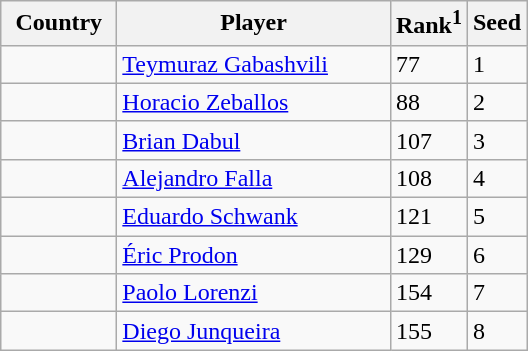<table class="sortable wikitable">
<tr>
<th width="70">Country</th>
<th width="175">Player</th>
<th>Rank<sup>1</sup></th>
<th>Seed</th>
</tr>
<tr>
<td></td>
<td><a href='#'>Teymuraz Gabashvili</a></td>
<td>77</td>
<td>1</td>
</tr>
<tr>
<td></td>
<td><a href='#'>Horacio Zeballos</a></td>
<td>88</td>
<td>2</td>
</tr>
<tr>
<td></td>
<td><a href='#'>Brian Dabul</a></td>
<td>107</td>
<td>3</td>
</tr>
<tr>
<td></td>
<td><a href='#'>Alejandro Falla</a></td>
<td>108</td>
<td>4</td>
</tr>
<tr>
<td></td>
<td><a href='#'>Eduardo Schwank</a></td>
<td>121</td>
<td>5</td>
</tr>
<tr>
<td></td>
<td><a href='#'>Éric Prodon</a></td>
<td>129</td>
<td>6</td>
</tr>
<tr>
<td></td>
<td><a href='#'>Paolo Lorenzi</a></td>
<td>154</td>
<td>7</td>
</tr>
<tr>
<td></td>
<td><a href='#'>Diego Junqueira</a></td>
<td>155</td>
<td>8</td>
</tr>
</table>
